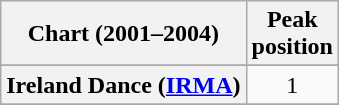<table class="wikitable sortable plainrowheaders">
<tr>
<th>Chart (2001–2004)</th>
<th>Peak<br>position</th>
</tr>
<tr>
</tr>
<tr>
<th scope="row">Ireland Dance (<a href='#'>IRMA</a>)</th>
<td align="center">1</td>
</tr>
<tr>
</tr>
<tr>
</tr>
<tr>
</tr>
<tr>
</tr>
<tr>
</tr>
</table>
